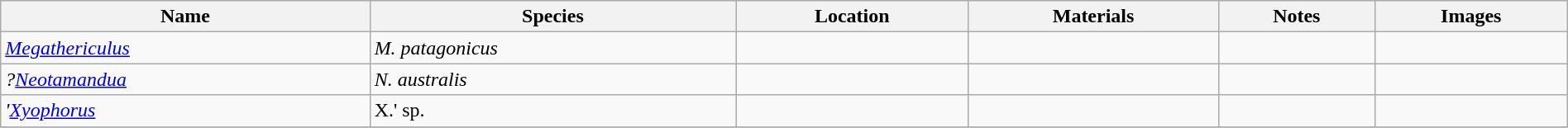<table class="wikitable" align="center" width="100%">
<tr>
<th>Name</th>
<th>Species</th>
<th>Location</th>
<th>Materials</th>
<th>Notes</th>
<th>Images</th>
</tr>
<tr>
<td><em><a href='#'>Megathericulus</a></em></td>
<td><em>M. patagonicus</em></td>
<td></td>
<td></td>
<td></td>
<td></td>
</tr>
<tr>
<td><em>?<a href='#'>Neotamandua</a></em></td>
<td><em>N. australis</em></td>
<td></td>
<td></td>
<td></td>
<td></td>
</tr>
<tr>
<td><em>'<a href='#'>Xyophorus</a><strong></td>
<td></strong>X</em>.' sp.</td>
<td></td>
<td></td>
<td></td>
<td></td>
</tr>
<tr>
</tr>
</table>
